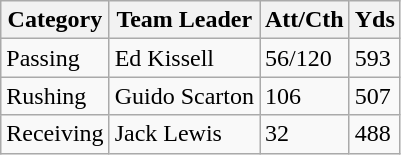<table class="wikitable">
<tr>
<th>Category</th>
<th>Team Leader</th>
<th>Att/Cth</th>
<th>Yds</th>
</tr>
<tr style="background: ##ddffdd;">
<td>Passing</td>
<td>Ed Kissell</td>
<td>56/120</td>
<td>593</td>
</tr>
<tr style="background: ##ffdddd;">
<td>Rushing</td>
<td>Guido Scarton</td>
<td>106</td>
<td>507</td>
</tr>
<tr style="background: ##ddffdd;">
<td>Receiving</td>
<td>Jack Lewis</td>
<td>32</td>
<td>488</td>
</tr>
</table>
